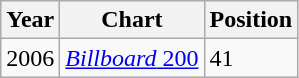<table class="wikitable">
<tr>
<th align="left">Year</th>
<th align="left">Chart</th>
<th align="left">Position</th>
</tr>
<tr>
<td align="left">2006</td>
<td align="left"><a href='#'><em>Billboard</em> 200</a></td>
<td align="left">41</td>
</tr>
</table>
